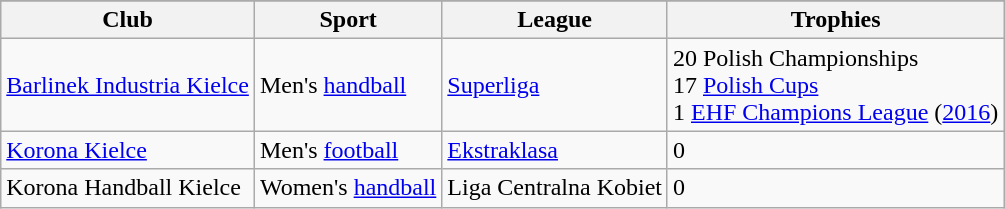<table class="wikitable sortable">
<tr>
</tr>
<tr>
<th>Club</th>
<th>Sport</th>
<th>League</th>
<th>Trophies</th>
</tr>
<tr>
<td><a href='#'>Barlinek Industria Kielce</a></td>
<td>Men's <a href='#'>handball</a></td>
<td><a href='#'>Superliga</a></td>
<td>20 Polish Championships<br>17 <a href='#'>Polish Cups</a><br>1 <a href='#'>EHF Champions League</a> (<a href='#'>2016</a>)</td>
</tr>
<tr>
<td><a href='#'>Korona Kielce</a></td>
<td>Men's <a href='#'>football</a></td>
<td><a href='#'>Ekstraklasa</a></td>
<td>0</td>
</tr>
<tr>
<td>Korona Handball Kielce</td>
<td>Women's <a href='#'>handball</a></td>
<td>Liga Centralna Kobiet</td>
<td>0</td>
</tr>
</table>
